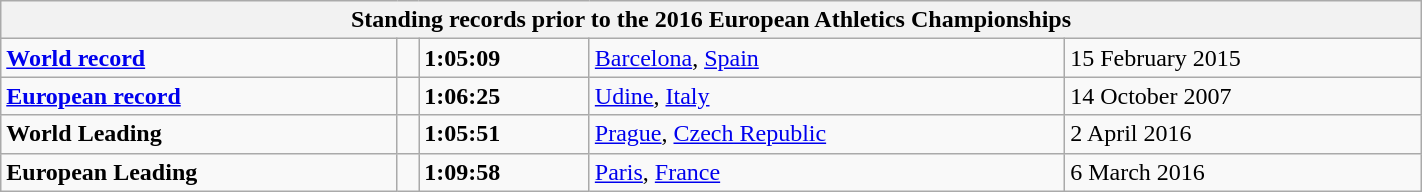<table class="wikitable" width=75%>
<tr>
<th colspan="5">Standing records prior to the 2016 European Athletics Championships</th>
</tr>
<tr>
<td><strong><a href='#'>World record</a></strong></td>
<td></td>
<td><strong>1:05:09</strong></td>
<td><a href='#'>Barcelona</a>, <a href='#'>Spain</a></td>
<td>15 February 2015</td>
</tr>
<tr>
<td><strong><a href='#'>European record</a></strong></td>
<td></td>
<td><strong>1:06:25</strong></td>
<td><a href='#'>Udine</a>, <a href='#'>Italy</a></td>
<td>14 October 2007</td>
</tr>
<tr>
<td><strong>World Leading</strong></td>
<td></td>
<td><strong>1:05:51</strong></td>
<td><a href='#'>Prague</a>, <a href='#'>Czech Republic</a></td>
<td>2 April 2016</td>
</tr>
<tr>
<td><strong>European Leading</strong></td>
<td></td>
<td><strong>1:09:58</strong></td>
<td><a href='#'>Paris</a>, <a href='#'>France</a></td>
<td>6 March 2016</td>
</tr>
</table>
